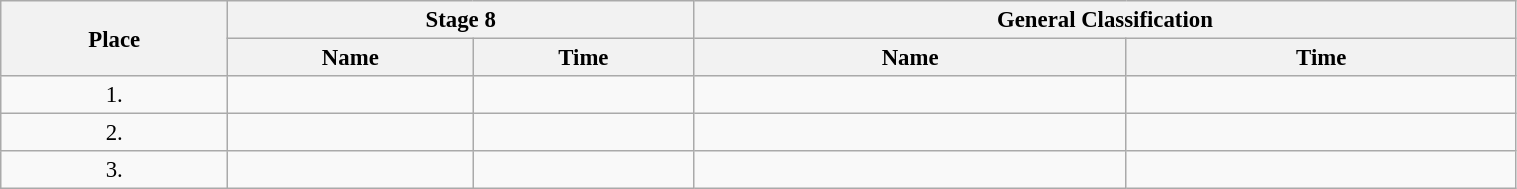<table class=wikitable style="font-size:95%" width="80%">
<tr>
<th rowspan="2">Place</th>
<th colspan="2">Stage 8</th>
<th colspan="2">General Classification</th>
</tr>
<tr>
<th>Name</th>
<th>Time</th>
<th>Name</th>
<th>Time</th>
</tr>
<tr>
<td align="center">1.</td>
<td></td>
<td></td>
<td></td>
<td></td>
</tr>
<tr>
<td align="center">2.</td>
<td></td>
<td></td>
<td></td>
<td></td>
</tr>
<tr>
<td align="center">3.</td>
<td></td>
<td></td>
<td></td>
<td></td>
</tr>
</table>
